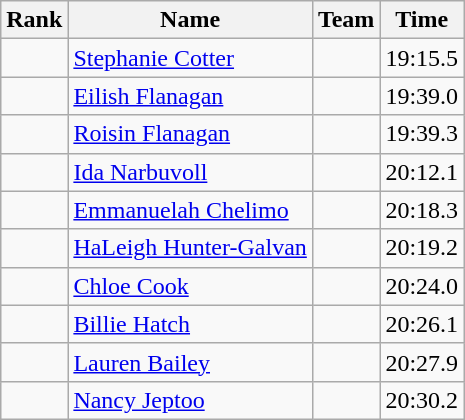<table class="wikitable sortable" style="text-align:center">
<tr>
<th>Rank</th>
<th>Name</th>
<th>Team</th>
<th>Time</th>
</tr>
<tr>
<td></td>
<td align=left> <a href='#'>Stephanie Cotter</a></td>
<td></td>
<td>19:15.5</td>
</tr>
<tr>
<td></td>
<td align=left> <a href='#'>Eilish Flanagan</a></td>
<td></td>
<td>19:39.0</td>
</tr>
<tr>
<td></td>
<td align=left> <a href='#'>Roisin Flanagan</a></td>
<td></td>
<td>19:39.3</td>
</tr>
<tr>
<td></td>
<td align=left> <a href='#'>Ida Narbuvoll</a></td>
<td></td>
<td>20:12.1</td>
</tr>
<tr>
<td></td>
<td align=left> <a href='#'>Emmanuelah Chelimo</a></td>
<td></td>
<td>20:18.3</td>
</tr>
<tr>
<td></td>
<td align=left> <a href='#'>HaLeigh Hunter-Galvan</a></td>
<td></td>
<td>20:19.2</td>
</tr>
<tr>
<td></td>
<td align=left> <a href='#'>Chloe Cook</a></td>
<td></td>
<td>20:24.0</td>
</tr>
<tr>
<td></td>
<td align=left> <a href='#'>Billie Hatch</a></td>
<td></td>
<td>20:26.1</td>
</tr>
<tr>
<td></td>
<td align=left> <a href='#'>Lauren Bailey</a></td>
<td></td>
<td>20:27.9</td>
</tr>
<tr>
<td></td>
<td align=left> <a href='#'>Nancy Jeptoo</a></td>
<td></td>
<td>20:30.2</td>
</tr>
</table>
